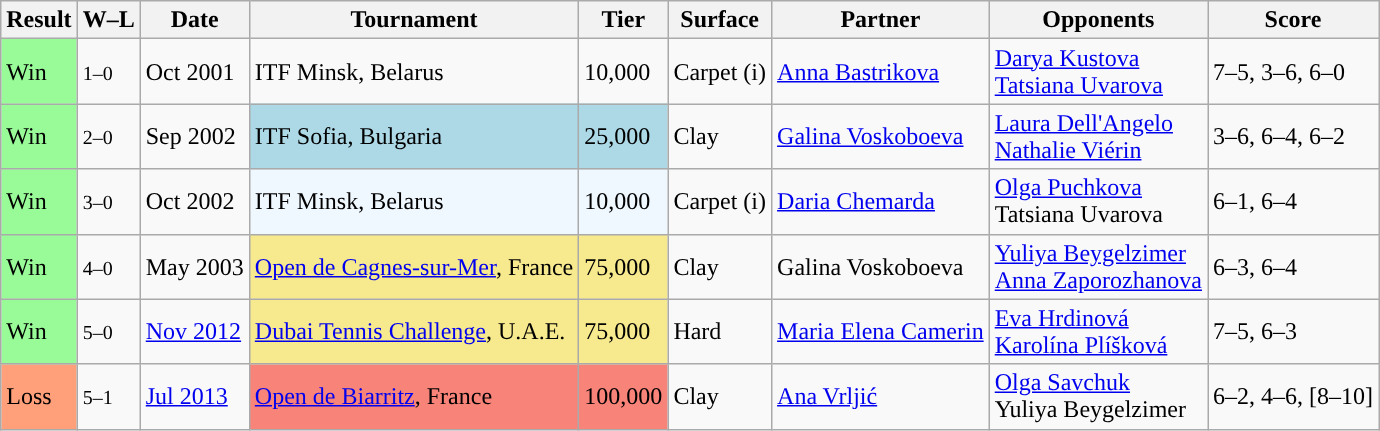<table class="sortable wikitable">
<tr>
<th>Result</th>
<th class="unsortable">W–L</th>
<th>Date</th>
<th>Tournament</th>
<th>Tier</th>
<th>Surface</th>
<th>Partner</th>
<th>Opponents</th>
<th class="unsortable">Score</th>
</tr>
<tr>
<td style="background:#98fb98;">Win</td>
<td><small>1–0</small></td>
<td>Oct 2001</td>
<td>ITF Minsk, Belarus</td>
<td>10,000</td>
<td>Carpet (i)</td>
<td> <a href='#'>Anna Bastrikova</a></td>
<td> <a href='#'>Darya Kustova</a> <br>  <a href='#'>Tatsiana Uvarova</a></td>
<td>7–5, 3–6, 6–0</td>
</tr>
<tr>
<td bgcolor=98FB98>Win</td>
<td><small>2–0</small></td>
<td>Sep 2002</td>
<td style="background:lightblue">ITF Sofia, Bulgaria</td>
<td style="background:lightblue">25,000</td>
<td>Clay</td>
<td> <a href='#'>Galina Voskoboeva</a></td>
<td> <a href='#'>Laura Dell'Angelo</a> <br>  <a href='#'>Nathalie Viérin</a></td>
<td>3–6, 6–4, 6–2</td>
</tr>
<tr>
<td bgcolor=98FB98>Win</td>
<td><small>3–0</small></td>
<td>Oct 2002</td>
<td style="background:#f0f8ff;">ITF Minsk, Belarus</td>
<td style="background:#f0f8ff;">10,000</td>
<td>Carpet (i)</td>
<td> <a href='#'>Daria Chemarda</a></td>
<td> <a href='#'>Olga Puchkova</a> <br>  Tatsiana Uvarova</td>
<td>6–1, 6–4</td>
</tr>
<tr>
<td bgcolor=98FB98>Win</td>
<td><small>4–0</small></td>
<td>May 2003</td>
<td style="background:#f7e98e;"><a href='#'>Open de Cagnes-sur-Mer</a>, France</td>
<td style="background:#f7e98e;">75,000</td>
<td>Clay</td>
<td> Galina Voskoboeva</td>
<td> <a href='#'>Yuliya Beygelzimer</a> <br>  <a href='#'>Anna Zaporozhanova</a></td>
<td>6–3, 6–4</td>
</tr>
<tr>
<td bgcolor=98FB98>Win</td>
<td><small>5–0</small></td>
<td><a href='#'>Nov 2012</a></td>
<td style="background:#f7e98e;"><a href='#'>Dubai Tennis Challenge</a>, U.A.E.</td>
<td style="background:#f7e98e;">75,000</td>
<td>Hard</td>
<td> <a href='#'>Maria Elena Camerin</a></td>
<td> <a href='#'>Eva Hrdinová</a> <br>  <a href='#'>Karolína Plíšková</a></td>
<td>7–5, 6–3</td>
</tr>
<tr>
<td style="background:#ffa07a;">Loss</td>
<td><small>5–1</small></td>
<td><a href='#'>Jul 2013</a></td>
<td style="background:#f88379;"><a href='#'>Open de Biarritz</a>, France</td>
<td style="background:#f88379;">100,000</td>
<td>Clay</td>
<td> <a href='#'>Ana Vrljić</a></td>
<td> <a href='#'>Olga Savchuk</a> <br>  Yuliya Beygelzimer</td>
<td>6–2, 4–6, [8–10]</td>
</tr>
</table>
